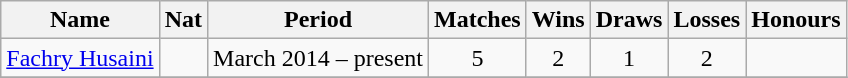<table class="wikitable">
<tr>
<th>Name</th>
<th>Nat</th>
<th>Period</th>
<th>Matches</th>
<th>Wins</th>
<th>Draws</th>
<th>Losses</th>
<th>Honours</th>
</tr>
<tr>
<td><a href='#'>Fachry Husaini</a></td>
<td align="center"></td>
<td align="center">March 2014 – present</td>
<td align="center">5</td>
<td align="center">2</td>
<td align="center">1</td>
<td align="center">2</td>
<td></td>
</tr>
<tr>
</tr>
</table>
